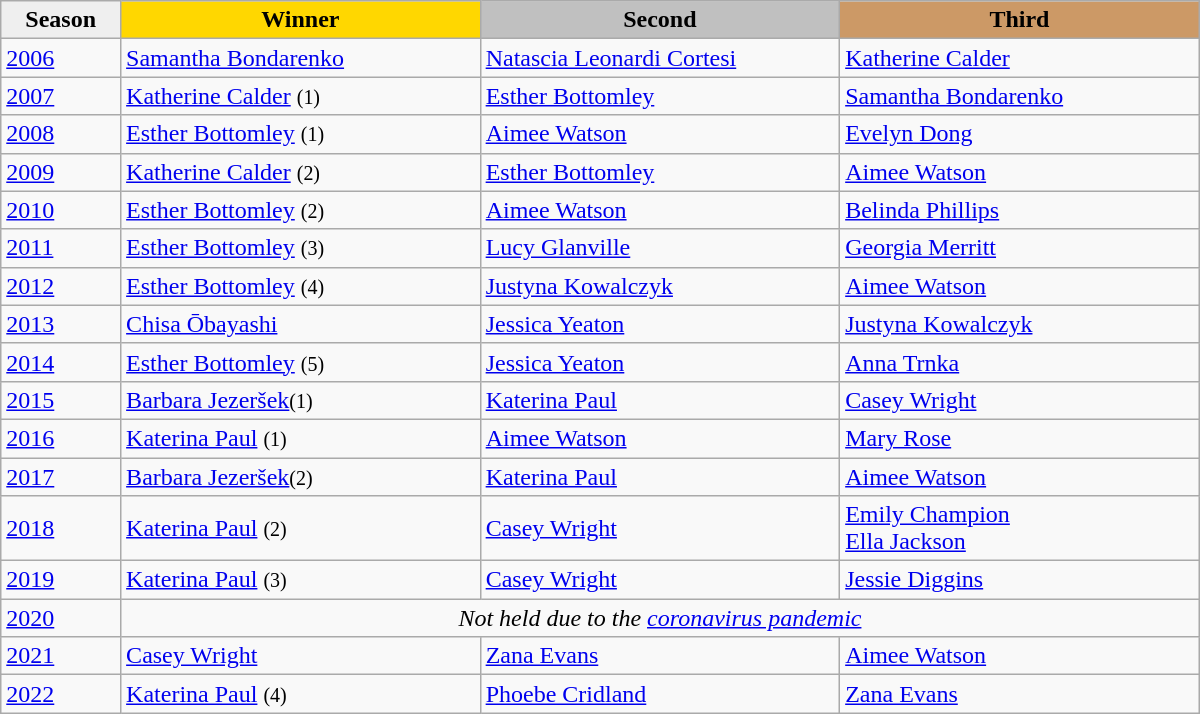<table class="wikitable sortable" width="800">
<tr>
<th style="width:10%; background:#efefef;">Season</th>
<th style="width:30%; background:gold">Winner</th>
<th style="width:30%; background:silver">Second</th>
<th style="width:30%; background:#CC9966">Third</th>
</tr>
<tr>
<td><a href='#'>2006</a></td>
<td> <a href='#'>Samantha Bondarenko</a></td>
<td> <a href='#'>Natascia Leonardi Cortesi</a></td>
<td> <a href='#'>Katherine Calder</a></td>
</tr>
<tr>
<td><a href='#'>2007</a></td>
<td> <a href='#'>Katherine Calder</a> <small>(1)</small></td>
<td> <a href='#'>Esther Bottomley</a></td>
<td> <a href='#'>Samantha Bondarenko</a></td>
</tr>
<tr>
<td><a href='#'>2008</a></td>
<td> <a href='#'>Esther Bottomley</a> <small>(1)</small></td>
<td> <a href='#'>Aimee Watson</a></td>
<td> <a href='#'>Evelyn Dong</a></td>
</tr>
<tr>
<td><a href='#'>2009</a></td>
<td> <a href='#'>Katherine Calder</a> <small>(2)</small></td>
<td> <a href='#'>Esther Bottomley</a></td>
<td> <a href='#'>Aimee Watson</a></td>
</tr>
<tr>
<td><a href='#'>2010</a></td>
<td> <a href='#'>Esther Bottomley</a> <small>(2)</small></td>
<td> <a href='#'>Aimee Watson</a></td>
<td> <a href='#'>Belinda Phillips</a></td>
</tr>
<tr>
<td><a href='#'>2011</a></td>
<td> <a href='#'>Esther Bottomley</a> <small>(3)</small></td>
<td> <a href='#'>Lucy Glanville</a></td>
<td> <a href='#'>Georgia Merritt</a></td>
</tr>
<tr>
<td><a href='#'>2012</a></td>
<td> <a href='#'>Esther Bottomley</a> <small>(4)</small></td>
<td> <a href='#'>Justyna Kowalczyk</a></td>
<td> <a href='#'>Aimee Watson</a></td>
</tr>
<tr>
<td><a href='#'>2013</a></td>
<td> <a href='#'>Chisa Ōbayashi</a></td>
<td> <a href='#'>Jessica Yeaton</a></td>
<td> <a href='#'>Justyna Kowalczyk</a></td>
</tr>
<tr>
<td><a href='#'>2014</a></td>
<td> <a href='#'>Esther Bottomley</a> <small>(5)</small></td>
<td> <a href='#'>Jessica Yeaton</a></td>
<td> <a href='#'>Anna Trnka</a></td>
</tr>
<tr>
<td><a href='#'>2015</a></td>
<td> <a href='#'>Barbara Jezeršek</a><small>(1)</small></td>
<td> <a href='#'>Katerina Paul</a></td>
<td> <a href='#'>Casey Wright</a></td>
</tr>
<tr>
<td><a href='#'>2016</a></td>
<td> <a href='#'>Katerina Paul</a> <small>(1)</small></td>
<td> <a href='#'>Aimee Watson</a></td>
<td> <a href='#'>Mary Rose</a></td>
</tr>
<tr>
<td><a href='#'>2017</a></td>
<td> <a href='#'>Barbara Jezeršek</a><small>(2)</small></td>
<td> <a href='#'>Katerina Paul</a></td>
<td> <a href='#'>Aimee Watson</a></td>
</tr>
<tr>
<td><a href='#'>2018</a></td>
<td> <a href='#'>Katerina Paul</a> <small>(2)</small></td>
<td> <a href='#'>Casey Wright</a></td>
<td> <a href='#'>Emily Champion</a><br> <a href='#'>Ella Jackson</a></td>
</tr>
<tr>
<td><a href='#'>2019</a></td>
<td> <a href='#'>Katerina Paul</a> <small>(3)</small></td>
<td> <a href='#'>Casey Wright</a></td>
<td> <a href='#'>Jessie Diggins</a></td>
</tr>
<tr>
<td><a href='#'>2020</a></td>
<td colspan="3" style="text-align:center;"><em>Not held due to the <a href='#'>coronavirus pandemic</a></em></td>
</tr>
<tr>
<td><a href='#'>2021</a></td>
<td> <a href='#'>Casey Wright</a></td>
<td> <a href='#'>Zana Evans</a></td>
<td> <a href='#'>Aimee Watson</a></td>
</tr>
<tr>
<td><a href='#'>2022</a></td>
<td> <a href='#'>Katerina Paul</a> <small>(4)</small></td>
<td> <a href='#'>Phoebe Cridland</a></td>
<td> <a href='#'>Zana Evans</a></td>
</tr>
</table>
